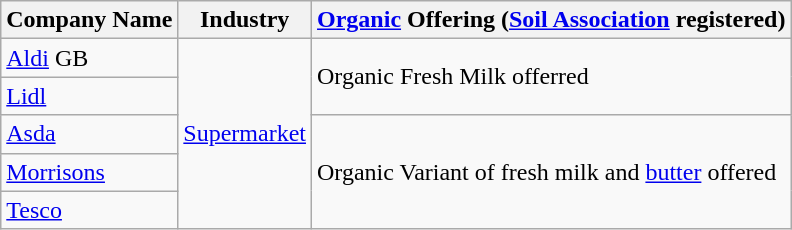<table class="wikitable">
<tr>
<th>Company Name</th>
<th>Industry</th>
<th><a href='#'>Organic</a> Offering (<a href='#'>Soil Association</a> registered)</th>
</tr>
<tr>
<td><a href='#'>Aldi</a> GB</td>
<td rowspan="5"><a href='#'>Supermarket</a></td>
<td rowspan="2">Organic Fresh Milk offerred</td>
</tr>
<tr>
<td><a href='#'>Lidl</a></td>
</tr>
<tr>
<td><a href='#'>Asda</a></td>
<td rowspan="3">Organic Variant of fresh milk and <a href='#'>butter</a> offered</td>
</tr>
<tr>
<td><a href='#'>Morrisons</a></td>
</tr>
<tr>
<td><a href='#'>Tesco</a></td>
</tr>
</table>
